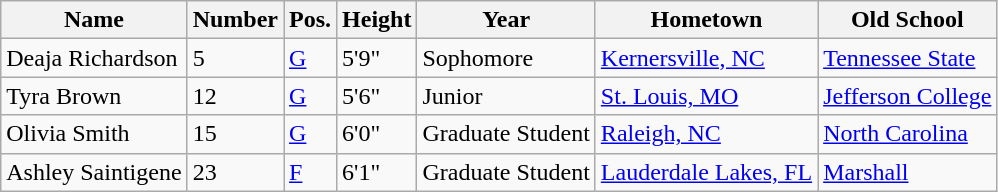<table class="wikitable sortable" border="1">
<tr>
<th>Name</th>
<th>Number</th>
<th>Pos.</th>
<th>Height</th>
<th>Year</th>
<th>Hometown</th>
<th>Old School</th>
</tr>
<tr>
<td>Deaja Richardson</td>
<td>5</td>
<td><a href='#'>G</a></td>
<td>5'9"</td>
<td>Sophomore</td>
<td><a href='#'>Kernersville, NC</a></td>
<td><a href='#'>Tennessee State</a></td>
</tr>
<tr>
<td>Tyra Brown</td>
<td>12</td>
<td><a href='#'>G</a></td>
<td>5'6"</td>
<td>Junior</td>
<td><a href='#'>St. Louis, MO</a></td>
<td><a href='#'>Jefferson College</a></td>
</tr>
<tr>
<td>Olivia Smith</td>
<td>15</td>
<td><a href='#'>G</a></td>
<td>6'0"</td>
<td>Graduate Student</td>
<td><a href='#'>Raleigh, NC</a></td>
<td><a href='#'>North Carolina</a></td>
</tr>
<tr>
<td>Ashley Saintigene</td>
<td>23</td>
<td><a href='#'>F</a></td>
<td>6'1"</td>
<td>Graduate Student</td>
<td><a href='#'>Lauderdale Lakes, FL</a></td>
<td><a href='#'>Marshall</a></td>
</tr>
</table>
